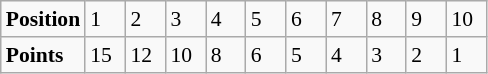<table class="wikitable" style="font-size: 90%;">
<tr>
<td><strong>Position</strong></td>
<td width=20>1</td>
<td width=20>2</td>
<td width=20>3</td>
<td width=20>4</td>
<td width=20>5</td>
<td width=20>6</td>
<td width=20>7</td>
<td width=20>8</td>
<td width=20>9</td>
<td width=20>10</td>
</tr>
<tr>
<td><strong>Points</strong></td>
<td>15</td>
<td>12</td>
<td>10</td>
<td>8</td>
<td>6</td>
<td>5</td>
<td>4</td>
<td>3</td>
<td>2</td>
<td>1</td>
</tr>
</table>
